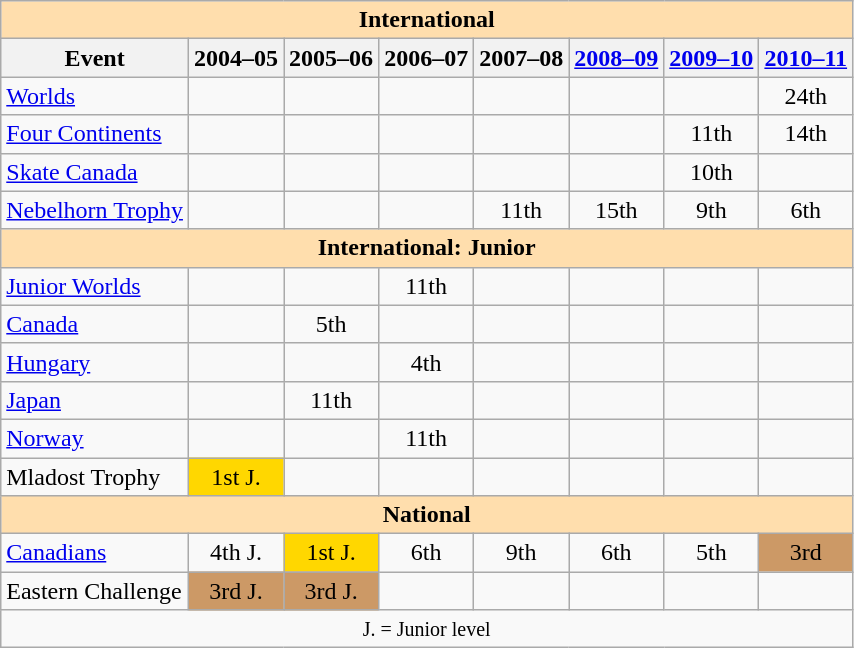<table class="wikitable" style="text-align:center">
<tr>
<th style="background-color: #ffdead; " colspan=8 align=center><strong>International</strong></th>
</tr>
<tr>
<th>Event</th>
<th>2004–05</th>
<th>2005–06</th>
<th>2006–07</th>
<th>2007–08</th>
<th><a href='#'>2008–09</a></th>
<th><a href='#'>2009–10</a></th>
<th><a href='#'>2010–11</a></th>
</tr>
<tr>
<td align=left><a href='#'>Worlds</a></td>
<td></td>
<td></td>
<td></td>
<td></td>
<td></td>
<td></td>
<td>24th</td>
</tr>
<tr>
<td align=left><a href='#'>Four Continents</a></td>
<td></td>
<td></td>
<td></td>
<td></td>
<td></td>
<td>11th</td>
<td>14th</td>
</tr>
<tr>
<td align=left> <a href='#'>Skate Canada</a></td>
<td></td>
<td></td>
<td></td>
<td></td>
<td></td>
<td>10th</td>
<td></td>
</tr>
<tr>
<td align=left><a href='#'>Nebelhorn Trophy</a></td>
<td></td>
<td></td>
<td></td>
<td>11th</td>
<td>15th</td>
<td>9th</td>
<td>6th</td>
</tr>
<tr>
<th style="background-color: #ffdead; " colspan=8 align=center><strong>International: Junior</strong></th>
</tr>
<tr>
<td align=left><a href='#'>Junior Worlds</a></td>
<td></td>
<td></td>
<td>11th</td>
<td></td>
<td></td>
<td></td>
<td></td>
</tr>
<tr>
<td align=left> <a href='#'>Canada</a></td>
<td></td>
<td>5th</td>
<td></td>
<td></td>
<td></td>
<td></td>
<td></td>
</tr>
<tr>
<td align=left> <a href='#'>Hungary</a></td>
<td></td>
<td></td>
<td>4th</td>
<td></td>
<td></td>
<td></td>
<td></td>
</tr>
<tr>
<td align=left> <a href='#'>Japan</a></td>
<td></td>
<td>11th</td>
<td></td>
<td></td>
<td></td>
<td></td>
<td></td>
</tr>
<tr>
<td align=left> <a href='#'>Norway</a></td>
<td></td>
<td></td>
<td>11th</td>
<td></td>
<td></td>
<td></td>
<td></td>
</tr>
<tr>
<td align=left>Mladost Trophy</td>
<td bgcolor=gold>1st J.</td>
<td></td>
<td></td>
<td></td>
<td></td>
<td></td>
<td></td>
</tr>
<tr>
<th style="background-color: #ffdead; " colspan=8 align=center><strong>National</strong></th>
</tr>
<tr>
<td align=left><a href='#'>Canadians</a></td>
<td>4th J.</td>
<td bgcolor=gold>1st J.</td>
<td>6th</td>
<td>9th</td>
<td>6th</td>
<td>5th</td>
<td bgcolor=cc9966>3rd</td>
</tr>
<tr>
<td align=left>Eastern Challenge</td>
<td bgcolor=cc9966>3rd J.</td>
<td bgcolor=cc9966>3rd J.</td>
<td></td>
<td></td>
<td></td>
<td></td>
<td></td>
</tr>
<tr>
<td colspan=8 align=center><small> J. = Junior level </small></td>
</tr>
</table>
